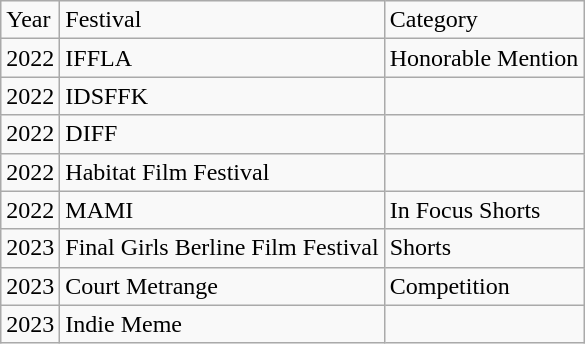<table class="wikitable">
<tr>
<td>Year</td>
<td>Festival</td>
<td>Category</td>
</tr>
<tr>
<td>2022</td>
<td>IFFLA</td>
<td>Honorable Mention</td>
</tr>
<tr>
<td>2022</td>
<td>IDSFFK</td>
<td></td>
</tr>
<tr>
<td>2022</td>
<td>DIFF</td>
<td></td>
</tr>
<tr>
<td>2022</td>
<td>Habitat Film Festival</td>
<td></td>
</tr>
<tr>
<td>2022</td>
<td>MAMI</td>
<td>In Focus Shorts</td>
</tr>
<tr>
<td>2023</td>
<td>Final Girls Berline Film Festival</td>
<td>Shorts</td>
</tr>
<tr>
<td>2023</td>
<td>Court Metrange</td>
<td>Competition</td>
</tr>
<tr>
<td>2023</td>
<td>Indie Meme</td>
<td></td>
</tr>
</table>
